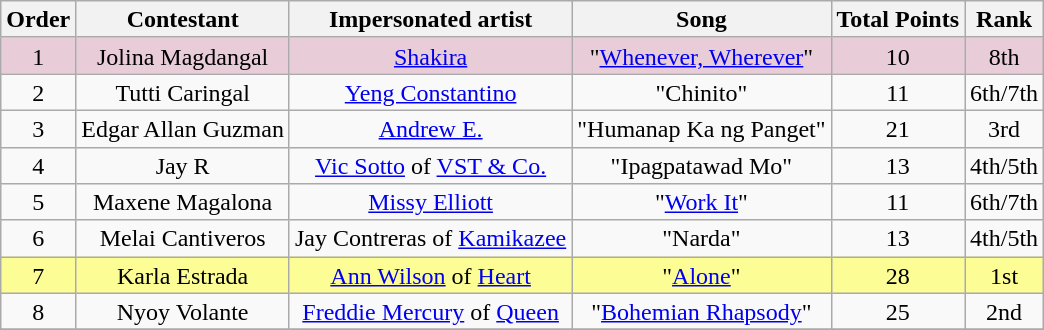<table class="wikitable" style="text-align:center; line-height:17px; width:auto;">
<tr>
<th>Order</th>
<th>Contestant</th>
<th>Impersonated artist</th>
<th>Song</th>
<th>Total Points</th>
<th>Rank</th>
</tr>
<tr>
<td style="background:#E8CCD7;">1</td>
<td style="background:#E8CCD7;">Jolina Magdangal</td>
<td style="background:#E8CCD7;"><a href='#'>Shakira</a></td>
<td style="background:#E8CCD7;">"<a href='#'>Whenever, Wherever</a>"</td>
<td style="background:#E8CCD7;">10</td>
<td style="background:#E8CCD7;">8th</td>
</tr>
<tr>
<td>2</td>
<td>Tutti Caringal</td>
<td><a href='#'>Yeng Constantino</a></td>
<td>"Chinito"</td>
<td>11</td>
<td>6th/7th</td>
</tr>
<tr>
<td>3</td>
<td>Edgar Allan Guzman</td>
<td><a href='#'>Andrew E.</a></td>
<td>"Humanap Ka ng Panget"</td>
<td>21</td>
<td>3rd</td>
</tr>
<tr>
<td>4</td>
<td>Jay R</td>
<td><a href='#'>Vic Sotto</a> of <a href='#'>VST & Co.</a></td>
<td>"Ipagpatawad Mo"</td>
<td>13</td>
<td>4th/5th</td>
</tr>
<tr>
<td>5</td>
<td>Maxene Magalona</td>
<td><a href='#'>Missy Elliott</a></td>
<td>"<a href='#'>Work It</a>"</td>
<td>11</td>
<td>6th/7th</td>
</tr>
<tr>
<td>6</td>
<td>Melai Cantiveros</td>
<td>Jay Contreras of <a href='#'>Kamikazee</a></td>
<td>"Narda"</td>
<td>13</td>
<td>4th/5th</td>
</tr>
<tr>
<td style="background:#FDFD96;">7</td>
<td style="background:#FDFD96;">Karla Estrada</td>
<td style="background:#FDFD96;"><a href='#'>Ann Wilson</a> of <a href='#'>Heart</a></td>
<td style="background:#FDFD96;">"<a href='#'>Alone</a>"</td>
<td style="background:#FDFD96;">28</td>
<td style="background:#FDFD96;">1st</td>
</tr>
<tr>
<td>8</td>
<td>Nyoy Volante</td>
<td><a href='#'>Freddie Mercury</a> of <a href='#'>Queen</a></td>
<td>"<a href='#'>Bohemian Rhapsody</a>"</td>
<td>25</td>
<td>2nd</td>
</tr>
<tr>
</tr>
</table>
